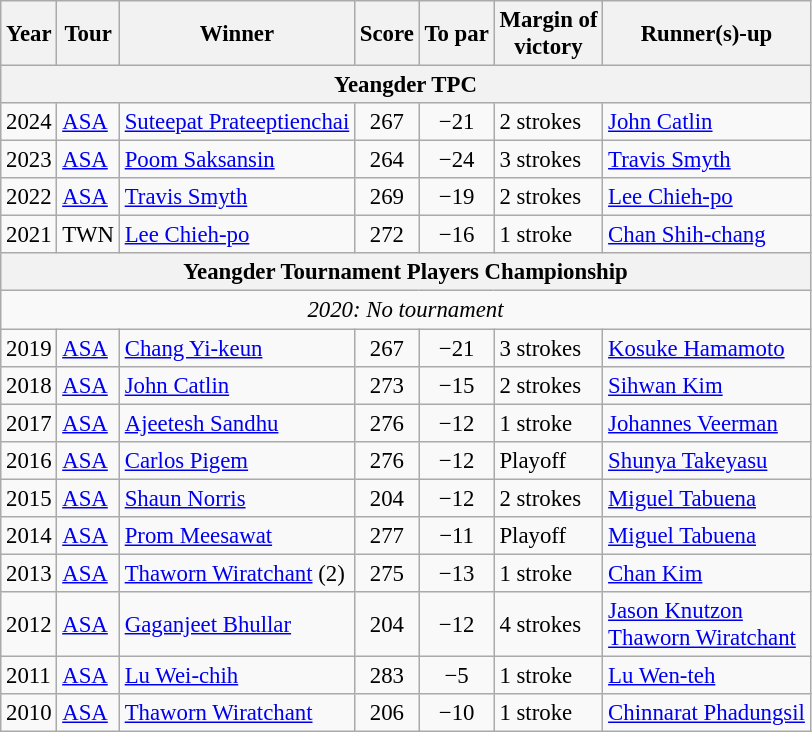<table class=wikitable style="font-size:95%">
<tr>
<th>Year</th>
<th>Tour</th>
<th>Winner</th>
<th>Score</th>
<th>To par</th>
<th>Margin of<br>victory</th>
<th>Runner(s)-up</th>
</tr>
<tr>
<th colspan=7>Yeangder TPC</th>
</tr>
<tr>
<td>2024</td>
<td><a href='#'>ASA</a></td>
<td> <a href='#'>Suteepat Prateeptienchai</a></td>
<td align=center>267</td>
<td align=center>−21</td>
<td>2 strokes</td>
<td> <a href='#'>John Catlin</a></td>
</tr>
<tr>
<td>2023</td>
<td><a href='#'>ASA</a></td>
<td> <a href='#'>Poom Saksansin</a></td>
<td align=center>264</td>
<td align=center>−24</td>
<td>3 strokes</td>
<td> <a href='#'>Travis Smyth</a></td>
</tr>
<tr>
<td>2022</td>
<td><a href='#'>ASA</a></td>
<td> <a href='#'>Travis Smyth</a></td>
<td align=center>269</td>
<td align=center>−19</td>
<td>2 strokes</td>
<td> <a href='#'>Lee Chieh-po</a></td>
</tr>
<tr>
<td>2021</td>
<td>TWN</td>
<td> <a href='#'>Lee Chieh-po</a></td>
<td align=center>272</td>
<td align=center>−16</td>
<td>1 stroke</td>
<td> <a href='#'>Chan Shih-chang</a></td>
</tr>
<tr>
<th colspan=7>Yeangder Tournament Players Championship</th>
</tr>
<tr>
<td colspan=7 align=center><em>2020: No tournament</em></td>
</tr>
<tr>
<td>2019</td>
<td><a href='#'>ASA</a></td>
<td> <a href='#'>Chang Yi-keun</a></td>
<td align=center>267</td>
<td align=center>−21</td>
<td>3 strokes</td>
<td> <a href='#'>Kosuke Hamamoto</a></td>
</tr>
<tr>
<td>2018</td>
<td><a href='#'>ASA</a></td>
<td> <a href='#'>John Catlin</a></td>
<td align=center>273</td>
<td align=center>−15</td>
<td>2 strokes</td>
<td> <a href='#'>Sihwan Kim</a></td>
</tr>
<tr>
<td>2017</td>
<td><a href='#'>ASA</a></td>
<td> <a href='#'>Ajeetesh Sandhu</a></td>
<td align=center>276</td>
<td align=center>−12</td>
<td>1 stroke</td>
<td> <a href='#'>Johannes Veerman</a></td>
</tr>
<tr>
<td>2016</td>
<td><a href='#'>ASA</a></td>
<td> <a href='#'>Carlos Pigem</a></td>
<td align=center>276</td>
<td align=center>−12</td>
<td>Playoff</td>
<td> <a href='#'>Shunya Takeyasu</a></td>
</tr>
<tr>
<td>2015</td>
<td><a href='#'>ASA</a></td>
<td> <a href='#'>Shaun Norris</a></td>
<td align=center>204</td>
<td align=center>−12</td>
<td>2 strokes</td>
<td> <a href='#'>Miguel Tabuena</a></td>
</tr>
<tr>
<td>2014</td>
<td><a href='#'>ASA</a></td>
<td> <a href='#'>Prom Meesawat</a></td>
<td align=center>277</td>
<td align=center>−11</td>
<td>Playoff</td>
<td> <a href='#'>Miguel Tabuena</a></td>
</tr>
<tr>
<td>2013</td>
<td><a href='#'>ASA</a></td>
<td> <a href='#'>Thaworn Wiratchant</a> (2)</td>
<td align=center>275</td>
<td align=center>−13</td>
<td>1 stroke</td>
<td> <a href='#'>Chan Kim</a></td>
</tr>
<tr>
<td>2012</td>
<td><a href='#'>ASA</a></td>
<td> <a href='#'>Gaganjeet Bhullar</a></td>
<td align=center>204</td>
<td align=center>−12</td>
<td>4 strokes</td>
<td> <a href='#'>Jason Knutzon</a><br> <a href='#'>Thaworn Wiratchant</a></td>
</tr>
<tr>
<td>2011</td>
<td><a href='#'>ASA</a></td>
<td> <a href='#'>Lu Wei-chih</a></td>
<td align=center>283</td>
<td align=center>−5</td>
<td>1 stroke</td>
<td> <a href='#'>Lu Wen-teh</a></td>
</tr>
<tr>
<td>2010</td>
<td><a href='#'>ASA</a></td>
<td> <a href='#'>Thaworn Wiratchant</a></td>
<td align=center>206</td>
<td align=center>−10</td>
<td>1 stroke</td>
<td> <a href='#'>Chinnarat Phadungsil</a></td>
</tr>
</table>
